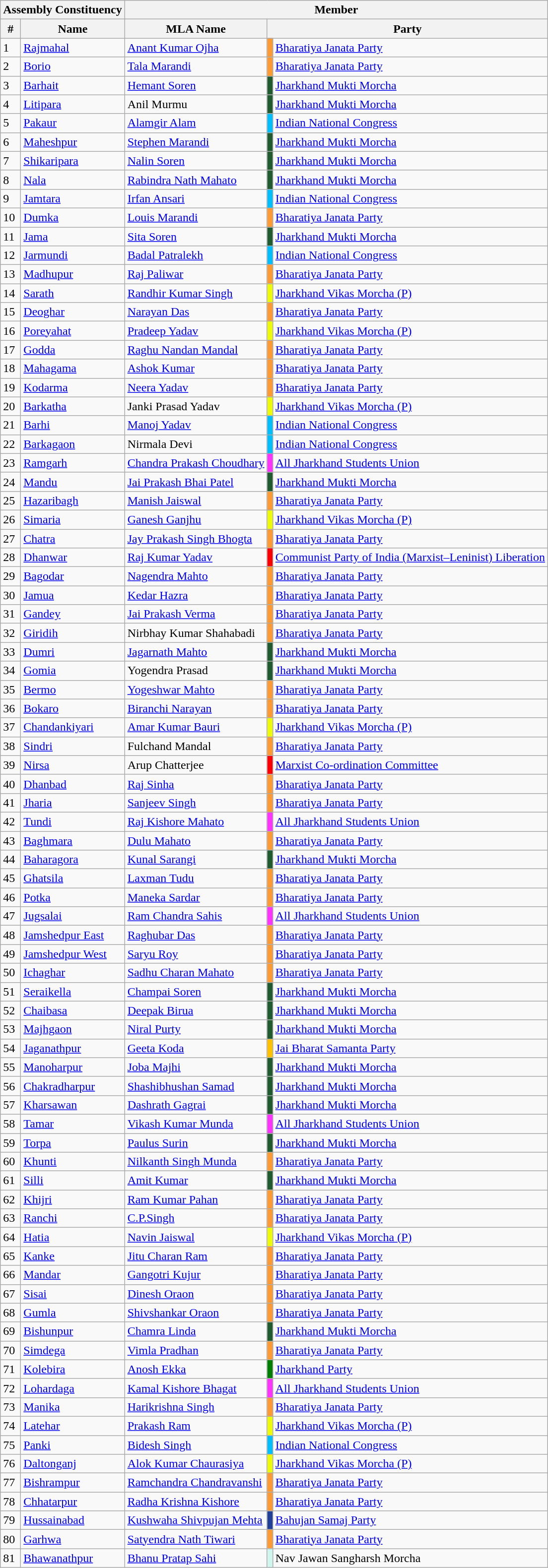<table class="wikitable sortable" style="text-align:left;">
<tr>
<th colspan="2">Assembly Constituency</th>
<th colspan="3">Member</th>
</tr>
<tr>
<th>#</th>
<th>Name</th>
<th>MLA Name</th>
<th colspan="2">Party</th>
</tr>
<tr>
<td>1</td>
<td><a href='#'>Rajmahal</a></td>
<td><a href='#'>Anant Kumar Ojha</a></td>
<td bgcolor=#FF9933></td>
<td><a href='#'>Bharatiya Janata Party</a></td>
</tr>
<tr>
<td>2</td>
<td><a href='#'>Borio</a></td>
<td><a href='#'>Tala Marandi</a></td>
<td bgcolor=#FF9933></td>
<td><a href='#'>Bharatiya Janata Party</a></td>
</tr>
<tr>
<td>3</td>
<td><a href='#'>Barhait</a></td>
<td><a href='#'>Hemant Soren</a></td>
<td bgcolor=#215B30></td>
<td><a href='#'>Jharkhand Mukti Morcha</a></td>
</tr>
<tr>
<td>4</td>
<td><a href='#'>Litipara</a></td>
<td>Anil Murmu</td>
<td bgcolor=#215B30></td>
<td><a href='#'>Jharkhand Mukti Morcha</a></td>
</tr>
<tr>
<td>5</td>
<td><a href='#'>Pakaur</a></td>
<td><a href='#'>Alamgir Alam</a></td>
<td bgcolor=#00BFFF></td>
<td><a href='#'>Indian National Congress</a></td>
</tr>
<tr>
<td>6</td>
<td><a href='#'>Maheshpur</a></td>
<td><a href='#'>Stephen Marandi</a></td>
<td bgcolor=#215B30></td>
<td><a href='#'>Jharkhand Mukti Morcha</a></td>
</tr>
<tr>
<td>7</td>
<td><a href='#'>Shikaripara</a></td>
<td><a href='#'>Nalin Soren</a></td>
<td bgcolor=#215B30></td>
<td><a href='#'>Jharkhand Mukti Morcha</a></td>
</tr>
<tr>
<td>8</td>
<td><a href='#'>Nala</a></td>
<td><a href='#'>Rabindra Nath Mahato</a></td>
<td bgcolor=#215B30></td>
<td><a href='#'>Jharkhand Mukti Morcha</a></td>
</tr>
<tr>
<td>9</td>
<td><a href='#'>Jamtara</a></td>
<td><a href='#'>Irfan Ansari</a></td>
<td bgcolor=#00BFFF></td>
<td><a href='#'>Indian National Congress</a></td>
</tr>
<tr>
<td>10</td>
<td><a href='#'>Dumka</a></td>
<td><a href='#'>Louis Marandi</a></td>
<td bgcolor=#FF9933></td>
<td><a href='#'>Bharatiya Janata Party</a></td>
</tr>
<tr>
<td>11</td>
<td><a href='#'>Jama</a></td>
<td><a href='#'>Sita Soren</a></td>
<td bgcolor=#215B30></td>
<td><a href='#'>Jharkhand Mukti Morcha</a></td>
</tr>
<tr>
<td>12</td>
<td><a href='#'>Jarmundi</a></td>
<td><a href='#'>Badal Patralekh</a></td>
<td bgcolor=#00BFFF></td>
<td><a href='#'>Indian National Congress</a></td>
</tr>
<tr>
<td>13</td>
<td><a href='#'>Madhupur</a></td>
<td><a href='#'>Raj Paliwar</a></td>
<td bgcolor=#FF9933></td>
<td><a href='#'>Bharatiya Janata Party</a></td>
</tr>
<tr>
<td>14</td>
<td><a href='#'>Sarath</a></td>
<td><a href='#'>Randhir Kumar Singh</a></td>
<td bgcolor=#EDFB06></td>
<td><a href='#'>Jharkhand Vikas Morcha (P)</a></td>
</tr>
<tr>
<td>15</td>
<td><a href='#'>Deoghar</a></td>
<td><a href='#'>Narayan Das</a></td>
<td bgcolor=#FF9933></td>
<td><a href='#'>Bharatiya Janata Party</a></td>
</tr>
<tr>
<td>16</td>
<td><a href='#'>Poreyahat</a></td>
<td><a href='#'>Pradeep Yadav</a></td>
<td bgcolor=#EDFB06></td>
<td><a href='#'>Jharkhand Vikas Morcha (P)</a></td>
</tr>
<tr>
<td>17</td>
<td><a href='#'>Godda</a></td>
<td><a href='#'>Raghu Nandan Mandal</a></td>
<td bgcolor=#FF9933></td>
<td><a href='#'>Bharatiya Janata Party</a></td>
</tr>
<tr>
<td>18</td>
<td><a href='#'>Mahagama</a></td>
<td><a href='#'>Ashok Kumar</a></td>
<td bgcolor=#FF9933></td>
<td><a href='#'>Bharatiya Janata Party</a></td>
</tr>
<tr>
<td>19</td>
<td><a href='#'>Kodarma</a></td>
<td><a href='#'>Neera Yadav</a></td>
<td bgcolor=#FF9933></td>
<td><a href='#'>Bharatiya Janata Party</a></td>
</tr>
<tr>
<td>20</td>
<td><a href='#'>Barkatha</a></td>
<td>Janki Prasad Yadav</td>
<td bgcolor=#EDFB06></td>
<td><a href='#'>Jharkhand Vikas Morcha (P)</a></td>
</tr>
<tr>
<td>21</td>
<td><a href='#'>Barhi</a></td>
<td><a href='#'>Manoj Yadav</a></td>
<td bgcolor=#00BFFF></td>
<td><a href='#'>Indian National Congress</a></td>
</tr>
<tr>
<td>22</td>
<td><a href='#'>Barkagaon</a></td>
<td>Nirmala Devi</td>
<td bgcolor=#00BFFF></td>
<td><a href='#'>Indian National Congress</a></td>
</tr>
<tr>
<td>23</td>
<td><a href='#'>Ramgarh</a></td>
<td><a href='#'>Chandra Prakash Choudhary</a></td>
<td bgcolor=#FF33FF></td>
<td><a href='#'>All Jharkhand Students Union</a></td>
</tr>
<tr>
<td>24</td>
<td><a href='#'>Mandu</a></td>
<td><a href='#'>Jai Prakash Bhai Patel</a></td>
<td bgcolor=#215B30></td>
<td><a href='#'>Jharkhand Mukti Morcha</a></td>
</tr>
<tr>
<td>25</td>
<td><a href='#'>Hazaribagh</a></td>
<td><a href='#'>Manish Jaiswal</a></td>
<td bgcolor=#FF9933></td>
<td><a href='#'>Bharatiya Janata Party</a></td>
</tr>
<tr>
<td>26</td>
<td><a href='#'>Simaria</a></td>
<td><a href='#'>Ganesh Ganjhu</a></td>
<td bgcolor=#EDFB06></td>
<td><a href='#'>Jharkhand Vikas Morcha (P)</a></td>
</tr>
<tr>
<td>27</td>
<td><a href='#'>Chatra</a></td>
<td><a href='#'>Jay Prakash Singh Bhogta</a></td>
<td bgcolor=#FF9933></td>
<td><a href='#'>Bharatiya Janata Party</a></td>
</tr>
<tr>
<td>28</td>
<td><a href='#'>Dhanwar</a></td>
<td><a href='#'>Raj Kumar Yadav</a></td>
<td Bgcolor=#FF0000></td>
<td><a href='#'>Communist Party of India (Marxist–Leninist) Liberation</a></td>
</tr>
<tr>
<td>29</td>
<td><a href='#'>Bagodar</a></td>
<td><a href='#'>Nagendra Mahto</a></td>
<td bgcolor=#FF9933></td>
<td><a href='#'>Bharatiya Janata Party</a></td>
</tr>
<tr>
<td>30</td>
<td><a href='#'>Jamua</a></td>
<td><a href='#'>Kedar Hazra</a></td>
<td bgcolor=#FF9933></td>
<td><a href='#'>Bharatiya Janata Party</a></td>
</tr>
<tr>
<td>31</td>
<td><a href='#'>Gandey</a></td>
<td><a href='#'>Jai Prakash Verma</a></td>
<td bgcolor=#FF9933></td>
<td><a href='#'>Bharatiya Janata Party</a></td>
</tr>
<tr>
<td>32</td>
<td><a href='#'>Giridih</a></td>
<td>Nirbhay Kumar Shahabadi</td>
<td bgcolor=#FF9933></td>
<td><a href='#'>Bharatiya Janata Party</a></td>
</tr>
<tr>
<td>33</td>
<td><a href='#'>Dumri</a></td>
<td><a href='#'>Jagarnath Mahto</a></td>
<td bgcolor=#215B30></td>
<td><a href='#'>Jharkhand Mukti Morcha</a></td>
</tr>
<tr>
<td>34</td>
<td><a href='#'>Gomia</a></td>
<td>Yogendra Prasad</td>
<td bgcolor=#215B30></td>
<td><a href='#'>Jharkhand Mukti Morcha</a></td>
</tr>
<tr>
<td>35</td>
<td><a href='#'>Bermo</a></td>
<td><a href='#'>Yogeshwar Mahto</a></td>
<td bgcolor=#FF9933></td>
<td><a href='#'>Bharatiya Janata Party</a></td>
</tr>
<tr>
<td>36</td>
<td><a href='#'>Bokaro</a></td>
<td><a href='#'>Biranchi Narayan</a></td>
<td bgcolor=#FF9933></td>
<td><a href='#'>Bharatiya Janata Party</a></td>
</tr>
<tr>
<td>37</td>
<td><a href='#'>Chandankiyari</a></td>
<td><a href='#'>Amar Kumar Bauri</a></td>
<td bgcolor=#EDFB06></td>
<td><a href='#'>Jharkhand Vikas Morcha (P)</a></td>
</tr>
<tr>
<td>38</td>
<td><a href='#'>Sindri</a></td>
<td>Fulchand Mandal</td>
<td bgcolor=#FF9933></td>
<td><a href='#'>Bharatiya Janata Party</a></td>
</tr>
<tr>
<td>39</td>
<td><a href='#'>Nirsa</a></td>
<td>Arup Chatterjee</td>
<td bgcolor=#FF0000></td>
<td><a href='#'>Marxist Co-ordination Committee</a></td>
</tr>
<tr>
<td>40</td>
<td><a href='#'>Dhanbad</a></td>
<td><a href='#'>Raj Sinha</a></td>
<td bgcolor=#FF9933></td>
<td><a href='#'>Bharatiya Janata Party</a></td>
</tr>
<tr>
<td>41</td>
<td><a href='#'>Jharia</a></td>
<td><a href='#'>Sanjeev Singh</a></td>
<td bgcolor=#FF9933></td>
<td><a href='#'>Bharatiya Janata Party</a></td>
</tr>
<tr>
<td>42</td>
<td><a href='#'>Tundi</a></td>
<td><a href='#'>Raj Kishore Mahato</a></td>
<td bgcolor=#FF33FF></td>
<td><a href='#'>All Jharkhand Students Union</a></td>
</tr>
<tr>
<td>43</td>
<td><a href='#'>Baghmara</a></td>
<td><a href='#'>Dulu Mahato</a></td>
<td bgcolor=#FF9933></td>
<td><a href='#'>Bharatiya Janata Party</a></td>
</tr>
<tr>
<td>44</td>
<td><a href='#'>Baharagora</a></td>
<td><a href='#'>Kunal Sarangi</a></td>
<td bgcolor=#215B30></td>
<td><a href='#'>Jharkhand Mukti Morcha</a></td>
</tr>
<tr>
<td>45</td>
<td><a href='#'>Ghatsila</a></td>
<td><a href='#'>Laxman Tudu</a></td>
<td bgcolor=#FF9933></td>
<td><a href='#'>Bharatiya Janata Party</a></td>
</tr>
<tr>
<td>46</td>
<td><a href='#'>Potka</a></td>
<td><a href='#'>Maneka Sardar</a></td>
<td bgcolor=#FF9933></td>
<td><a href='#'>Bharatiya Janata Party</a></td>
</tr>
<tr>
<td>47</td>
<td><a href='#'>Jugsalai</a></td>
<td><a href='#'>Ram Chandra Sahis</a></td>
<td bgcolor=#FF33FF></td>
<td><a href='#'>All Jharkhand Students Union</a></td>
</tr>
<tr>
<td>48</td>
<td><a href='#'>Jamshedpur East</a></td>
<td><a href='#'>Raghubar Das</a></td>
<td bgcolor=#FF9933></td>
<td><a href='#'>Bharatiya Janata Party</a></td>
</tr>
<tr>
<td>49</td>
<td><a href='#'>Jamshedpur West</a></td>
<td><a href='#'>Saryu Roy</a></td>
<td bgcolor=#FF9933></td>
<td><a href='#'>Bharatiya Janata Party</a></td>
</tr>
<tr>
<td>50</td>
<td><a href='#'>Ichaghar</a></td>
<td><a href='#'>Sadhu Charan Mahato</a></td>
<td bgcolor=#FF9933></td>
<td><a href='#'>Bharatiya Janata Party</a></td>
</tr>
<tr>
<td>51</td>
<td><a href='#'>Seraikella</a></td>
<td><a href='#'>Champai Soren</a></td>
<td bgcolor=#215B30></td>
<td><a href='#'>Jharkhand Mukti Morcha</a></td>
</tr>
<tr>
<td>52</td>
<td><a href='#'>Chaibasa</a></td>
<td><a href='#'>Deepak Birua</a></td>
<td bgcolor=#215B30></td>
<td><a href='#'>Jharkhand Mukti Morcha</a></td>
</tr>
<tr>
<td>53</td>
<td><a href='#'>Majhgaon</a></td>
<td><a href='#'>Niral Purty</a></td>
<td bgcolor=#215B30></td>
<td><a href='#'>Jharkhand Mukti Morcha</a></td>
</tr>
<tr>
<td>54</td>
<td><a href='#'>Jaganathpur</a></td>
<td><a href='#'>Geeta Koda</a></td>
<td bgcolor=#FFC000></td>
<td><a href='#'>Jai Bharat Samanta Party</a></td>
</tr>
<tr>
<td>55</td>
<td><a href='#'>Manoharpur</a></td>
<td><a href='#'>Joba Majhi</a></td>
<td bgcolor=#215B30></td>
<td><a href='#'>Jharkhand Mukti Morcha</a></td>
</tr>
<tr>
<td>56</td>
<td><a href='#'>Chakradharpur</a></td>
<td><a href='#'>Shashibhushan Samad</a></td>
<td bgcolor=#215B30></td>
<td><a href='#'>Jharkhand Mukti Morcha</a></td>
</tr>
<tr>
<td>57</td>
<td><a href='#'>Kharsawan</a></td>
<td><a href='#'>Dashrath Gagrai</a></td>
<td bgcolor=#215B30></td>
<td><a href='#'>Jharkhand Mukti Morcha</a></td>
</tr>
<tr>
<td>58</td>
<td><a href='#'>Tamar</a></td>
<td><a href='#'>Vikash Kumar Munda</a></td>
<td bgcolor=#FF33FF></td>
<td><a href='#'>All Jharkhand Students Union</a></td>
</tr>
<tr>
<td>59</td>
<td><a href='#'>Torpa</a></td>
<td><a href='#'>Paulus Surin</a></td>
<td bgcolor=#215B30></td>
<td><a href='#'>Jharkhand Mukti Morcha</a></td>
</tr>
<tr>
<td>60</td>
<td><a href='#'>Khunti</a></td>
<td><a href='#'>Nilkanth Singh Munda</a></td>
<td bgcolor=#FF9933></td>
<td><a href='#'>Bharatiya Janata Party</a></td>
</tr>
<tr>
<td>61</td>
<td><a href='#'>Silli</a></td>
<td><a href='#'>Amit Kumar</a></td>
<td bgcolor=#215B30></td>
<td><a href='#'>Jharkhand Mukti Morcha</a></td>
</tr>
<tr>
<td>62</td>
<td><a href='#'>Khijri</a></td>
<td><a href='#'>Ram Kumar Pahan</a></td>
<td bgcolor=#FF9933></td>
<td><a href='#'>Bharatiya Janata Party</a></td>
</tr>
<tr>
<td>63</td>
<td><a href='#'>Ranchi</a></td>
<td><a href='#'>C.P.Singh</a></td>
<td bgcolor=#FF9933></td>
<td><a href='#'>Bharatiya Janata Party</a></td>
</tr>
<tr>
<td>64</td>
<td><a href='#'>Hatia</a></td>
<td><a href='#'>Navin Jaiswal</a></td>
<td bgcolor=#EDFB06></td>
<td><a href='#'>Jharkhand Vikas Morcha (P)</a></td>
</tr>
<tr>
<td>65</td>
<td><a href='#'>Kanke</a></td>
<td><a href='#'>Jitu Charan Ram</a></td>
<td bgcolor=#FF9933></td>
<td><a href='#'>Bharatiya Janata Party</a></td>
</tr>
<tr>
<td>66</td>
<td><a href='#'>Mandar</a></td>
<td><a href='#'>Gangotri Kujur</a></td>
<td bgcolor=#FF9933></td>
<td><a href='#'>Bharatiya Janata Party</a></td>
</tr>
<tr>
<td>67</td>
<td><a href='#'>Sisai</a></td>
<td><a href='#'>Dinesh Oraon</a></td>
<td bgcolor=#FF9933></td>
<td><a href='#'>Bharatiya Janata Party</a></td>
</tr>
<tr>
<td>68</td>
<td><a href='#'>Gumla</a></td>
<td><a href='#'>Shivshankar Oraon</a></td>
<td bgcolor=#FF9933></td>
<td><a href='#'>Bharatiya Janata Party</a></td>
</tr>
<tr>
<td>69</td>
<td><a href='#'>Bishunpur</a></td>
<td><a href='#'>Chamra Linda</a></td>
<td bgcolor=#215B30></td>
<td><a href='#'>Jharkhand Mukti Morcha</a></td>
</tr>
<tr>
<td>70</td>
<td><a href='#'>Simdega</a></td>
<td><a href='#'>Vimla Pradhan</a></td>
<td bgcolor=#FF9933></td>
<td><a href='#'>Bharatiya Janata Party</a></td>
</tr>
<tr>
<td>71</td>
<td><a href='#'>Kolebira</a></td>
<td><a href='#'>Anosh Ekka</a></td>
<td bgcolor=green></td>
<td><a href='#'>Jharkhand Party</a></td>
</tr>
<tr>
<td>72</td>
<td><a href='#'>Lohardaga</a></td>
<td><a href='#'>Kamal Kishore Bhagat</a></td>
<td bgcolor=#FF33FF></td>
<td><a href='#'>All Jharkhand Students Union</a></td>
</tr>
<tr>
<td>73</td>
<td><a href='#'>Manika</a></td>
<td><a href='#'>Harikrishna Singh</a></td>
<td bgcolor=#FF9933></td>
<td><a href='#'>Bharatiya Janata Party</a></td>
</tr>
<tr>
<td>74</td>
<td><a href='#'>Latehar</a></td>
<td><a href='#'>Prakash Ram</a></td>
<td bgcolor=#EDFB06></td>
<td><a href='#'>Jharkhand Vikas Morcha (P)</a></td>
</tr>
<tr>
<td>75</td>
<td><a href='#'>Panki</a></td>
<td><a href='#'>Bidesh Singh</a></td>
<td bgcolor=#00BFFF></td>
<td><a href='#'>Indian National Congress</a></td>
</tr>
<tr>
<td>76</td>
<td><a href='#'>Daltonganj</a></td>
<td><a href='#'>Alok Kumar Chaurasiya</a></td>
<td bgcolor=#EDFB06></td>
<td><a href='#'>Jharkhand Vikas Morcha (P)</a></td>
</tr>
<tr>
<td>77</td>
<td><a href='#'>Bishrampur</a></td>
<td><a href='#'>Ramchandra Chandravanshi</a></td>
<td bgcolor=#FF9933></td>
<td><a href='#'>Bharatiya Janata Party</a></td>
</tr>
<tr>
<td>78</td>
<td><a href='#'>Chhatarpur</a></td>
<td><a href='#'>Radha Krishna Kishore</a></td>
<td bgcolor=#FF9933></td>
<td><a href='#'>Bharatiya Janata Party</a></td>
</tr>
<tr>
<td>79</td>
<td><a href='#'>Hussainabad</a></td>
<td><a href='#'>Kushwaha Shivpujan Mehta</a></td>
<td bgcolor=#22409A></td>
<td><a href='#'>Bahujan Samaj Party</a></td>
</tr>
<tr>
<td>80</td>
<td><a href='#'>Garhwa</a></td>
<td><a href='#'>Satyendra Nath Tiwari</a></td>
<td bgcolor=#FF9933></td>
<td><a href='#'>Bharatiya Janata Party</a></td>
</tr>
<tr>
<td>81</td>
<td><a href='#'>Bhawanathpur</a></td>
<td><a href='#'>Bhanu Pratap Sahi</a></td>
<td bgcolor=#CEF6EC></td>
<td>Nav Jawan Sangharsh Morcha</td>
</tr>
</table>
